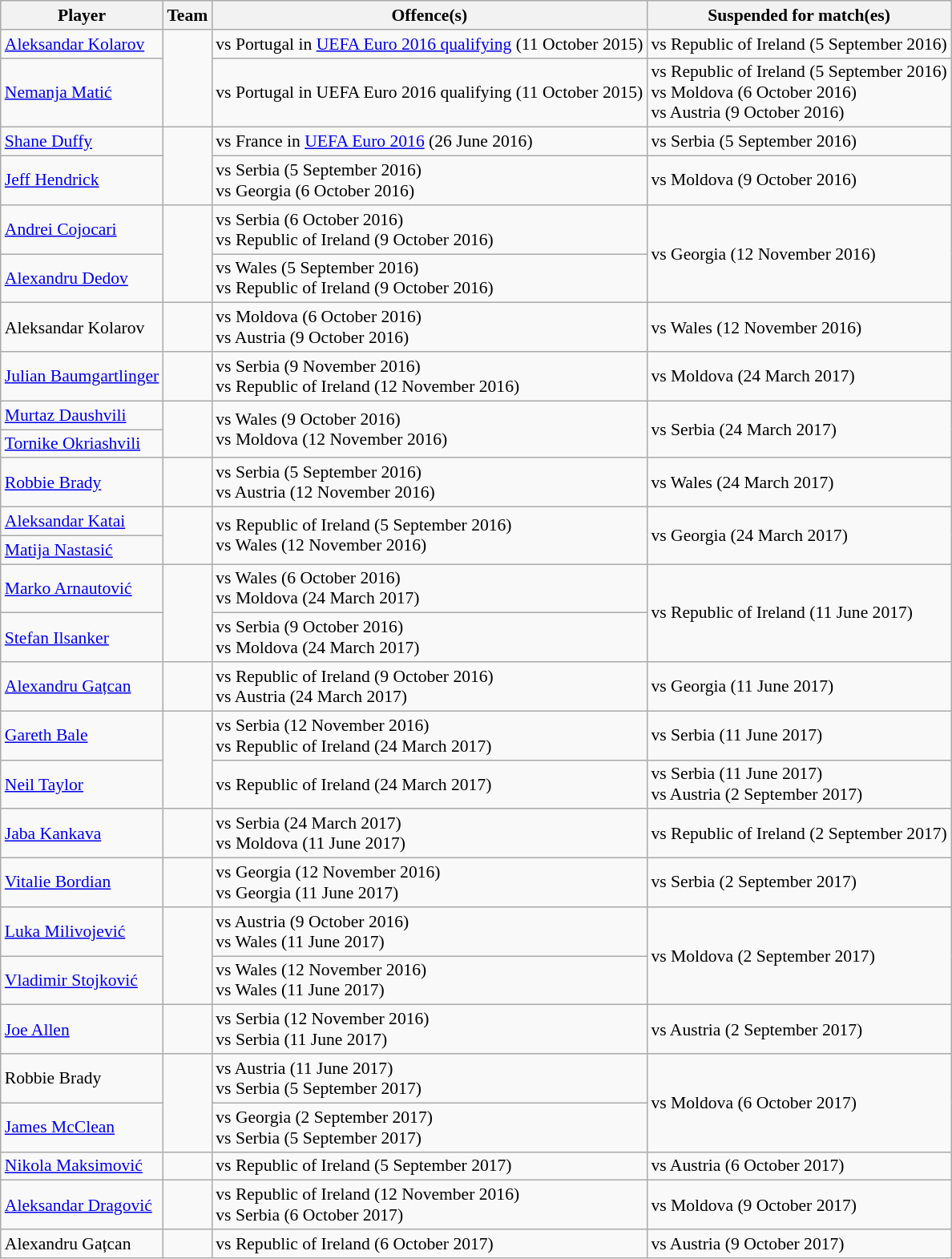<table class="wikitable sortable" style="font-size:90%">
<tr>
<th>Player</th>
<th>Team</th>
<th>Offence(s)</th>
<th>Suspended for match(es)</th>
</tr>
<tr>
<td><a href='#'>Aleksandar Kolarov</a></td>
<td rowspan=2></td>
<td> vs Portugal in <a href='#'>UEFA Euro 2016 qualifying</a> (11 October 2015)</td>
<td>vs Republic of Ireland (5 September 2016)</td>
</tr>
<tr>
<td><a href='#'>Nemanja Matić</a></td>
<td> vs Portugal in UEFA Euro 2016 qualifying (11 October 2015)</td>
<td>vs Republic of Ireland (5 September 2016)<br>vs Moldova (6 October 2016)<br>vs Austria (9 October 2016)</td>
</tr>
<tr>
<td><a href='#'>Shane Duffy</a></td>
<td rowspan=2></td>
<td> vs France in <a href='#'>UEFA Euro 2016</a> (26 June 2016)</td>
<td>vs Serbia (5 September 2016)</td>
</tr>
<tr>
<td><a href='#'>Jeff Hendrick</a></td>
<td> vs Serbia (5 September 2016)<br> vs Georgia (6 October 2016)</td>
<td>vs Moldova (9 October 2016)</td>
</tr>
<tr>
<td><a href='#'>Andrei Cojocari</a></td>
<td rowspan=2></td>
<td> vs Serbia (6 October 2016)<br> vs Republic of Ireland (9 October 2016)</td>
<td rowspan=2>vs Georgia (12 November 2016)</td>
</tr>
<tr>
<td><a href='#'>Alexandru Dedov</a></td>
<td> vs Wales (5 September 2016)<br> vs Republic of Ireland (9 October 2016)</td>
</tr>
<tr>
<td>Aleksandar Kolarov</td>
<td></td>
<td> vs Moldova (6 October 2016)<br> vs Austria (9 October 2016)</td>
<td>vs Wales (12 November 2016)</td>
</tr>
<tr>
<td><a href='#'>Julian Baumgartlinger</a></td>
<td></td>
<td> vs Serbia (9 November 2016)<br> vs Republic of Ireland (12 November 2016)</td>
<td>vs Moldova (24 March 2017)</td>
</tr>
<tr>
<td><a href='#'>Murtaz Daushvili</a></td>
<td rowspan=2></td>
<td rowspan=2> vs Wales (9 October 2016)<br> vs Moldova (12 November 2016)</td>
<td rowspan=2>vs Serbia (24 March 2017)</td>
</tr>
<tr>
<td><a href='#'>Tornike Okriashvili</a></td>
</tr>
<tr>
<td><a href='#'>Robbie Brady</a></td>
<td></td>
<td> vs Serbia (5 September 2016)<br> vs Austria (12 November 2016)</td>
<td>vs Wales (24 March 2017)</td>
</tr>
<tr>
<td><a href='#'>Aleksandar Katai</a></td>
<td rowspan=2></td>
<td rowspan=2> vs Republic of Ireland (5 September 2016)<br> vs Wales (12 November 2016)</td>
<td rowspan=2>vs Georgia (24 March 2017)</td>
</tr>
<tr>
<td><a href='#'>Matija Nastasić</a></td>
</tr>
<tr>
<td><a href='#'>Marko Arnautović</a></td>
<td rowspan=2></td>
<td> vs Wales (6 October 2016)<br> vs Moldova (24 March 2017)</td>
<td rowspan=2>vs Republic of Ireland (11 June 2017)</td>
</tr>
<tr>
<td><a href='#'>Stefan Ilsanker</a></td>
<td> vs Serbia (9 October 2016)<br> vs Moldova (24 March 2017)</td>
</tr>
<tr>
<td><a href='#'>Alexandru Gațcan</a></td>
<td></td>
<td> vs Republic of Ireland (9 October 2016)<br> vs Austria (24 March 2017)</td>
<td>vs Georgia (11 June 2017)</td>
</tr>
<tr>
<td><a href='#'>Gareth Bale</a></td>
<td rowspan=2></td>
<td> vs Serbia (12 November 2016)<br> vs Republic of Ireland (24 March 2017)</td>
<td>vs Serbia (11 June 2017)</td>
</tr>
<tr>
<td><a href='#'>Neil Taylor</a></td>
<td> vs Republic of Ireland (24 March 2017)</td>
<td>vs Serbia (11 June 2017)<br>vs Austria (2 September 2017)</td>
</tr>
<tr>
<td><a href='#'>Jaba Kankava</a></td>
<td></td>
<td> vs Serbia (24 March 2017)<br> vs Moldova (11 June 2017)</td>
<td>vs Republic of Ireland (2 September 2017)</td>
</tr>
<tr>
<td><a href='#'>Vitalie Bordian</a></td>
<td></td>
<td> vs Georgia (12 November 2016)<br> vs Georgia (11 June 2017)</td>
<td>vs Serbia (2 September 2017)</td>
</tr>
<tr>
<td><a href='#'>Luka Milivojević</a></td>
<td rowspan=2></td>
<td> vs Austria (9 October 2016)<br> vs Wales (11 June 2017)</td>
<td rowspan=2>vs Moldova (2 September 2017)</td>
</tr>
<tr>
<td><a href='#'>Vladimir Stojković</a></td>
<td> vs Wales (12 November 2016)<br> vs Wales (11 June 2017)</td>
</tr>
<tr>
<td><a href='#'>Joe Allen</a></td>
<td></td>
<td> vs Serbia (12 November 2016)<br> vs Serbia (11 June 2017)</td>
<td>vs Austria (2 September 2017)</td>
</tr>
<tr>
<td>Robbie Brady</td>
<td rowspan=2></td>
<td> vs Austria (11 June 2017)<br> vs Serbia (5 September 2017)</td>
<td rowspan=2>vs Moldova (6 October 2017)</td>
</tr>
<tr>
<td><a href='#'>James McClean</a></td>
<td> vs Georgia (2 September 2017)<br> vs Serbia (5 September 2017)</td>
</tr>
<tr>
<td><a href='#'>Nikola Maksimović</a></td>
<td></td>
<td> vs Republic of Ireland (5 September 2017)</td>
<td>vs Austria (6 October 2017)</td>
</tr>
<tr>
<td><a href='#'>Aleksandar Dragović</a></td>
<td></td>
<td> vs Republic of Ireland (12 November 2016)<br> vs Serbia (6 October 2017)</td>
<td>vs Moldova (9 October 2017)</td>
</tr>
<tr>
<td>Alexandru Gațcan</td>
<td></td>
<td> vs Republic of Ireland (6 October 2017)</td>
<td>vs Austria (9 October 2017)</td>
</tr>
</table>
